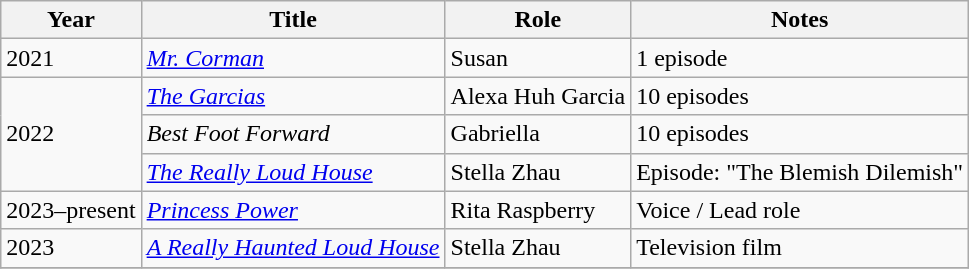<table class="wikitable sortable">
<tr>
<th>Year</th>
<th>Title</th>
<th>Role</th>
<th class="unsortable">Notes</th>
</tr>
<tr>
<td>2021</td>
<td><em><a href='#'>Mr. Corman</a></em></td>
<td>Susan</td>
<td>1 episode</td>
</tr>
<tr>
<td rowspan="3">2022</td>
<td><em><a href='#'>The Garcias</a></em></td>
<td>Alexa Huh Garcia</td>
<td>10 episodes</td>
</tr>
<tr>
<td><em>Best Foot Forward</em></td>
<td>Gabriella</td>
<td>10 episodes</td>
</tr>
<tr>
<td><em><a href='#'>The Really Loud House</a></em></td>
<td>Stella Zhau</td>
<td>Episode: "The Blemish Dilemish"</td>
</tr>
<tr>
<td>2023–present</td>
<td><em><a href='#'>Princess Power</a></em></td>
<td>Rita Raspberry</td>
<td>Voice / Lead role</td>
</tr>
<tr>
<td>2023</td>
<td><em><a href='#'>A Really Haunted Loud House</a></em></td>
<td>Stella Zhau</td>
<td>Television film</td>
</tr>
<tr>
</tr>
</table>
